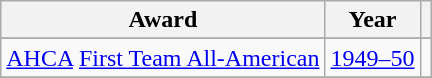<table class="wikitable">
<tr>
<th>Award</th>
<th>Year</th>
<th></th>
</tr>
<tr>
</tr>
<tr>
<td><a href='#'>AHCA</a> <a href='#'>First Team All-American</a></td>
<td><a href='#'>1949–50</a></td>
<td></td>
</tr>
<tr>
</tr>
</table>
